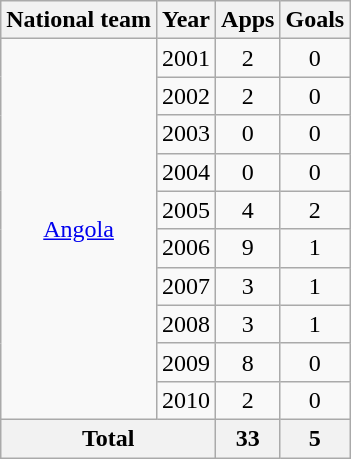<table class="wikitable" style="text-align:center">
<tr>
<th>National team</th>
<th>Year</th>
<th>Apps</th>
<th>Goals</th>
</tr>
<tr>
<td rowspan="10"><a href='#'>Angola</a></td>
<td>2001</td>
<td>2</td>
<td>0</td>
</tr>
<tr>
<td>2002</td>
<td>2</td>
<td>0</td>
</tr>
<tr>
<td>2003</td>
<td>0</td>
<td>0</td>
</tr>
<tr>
<td>2004</td>
<td>0</td>
<td>0</td>
</tr>
<tr>
<td>2005</td>
<td>4</td>
<td>2</td>
</tr>
<tr>
<td>2006</td>
<td>9</td>
<td>1</td>
</tr>
<tr>
<td>2007</td>
<td>3</td>
<td>1</td>
</tr>
<tr>
<td>2008</td>
<td>3</td>
<td>1</td>
</tr>
<tr>
<td>2009</td>
<td>8</td>
<td>0</td>
</tr>
<tr>
<td>2010</td>
<td>2</td>
<td>0</td>
</tr>
<tr>
<th colspan="2">Total</th>
<th>33</th>
<th>5</th>
</tr>
</table>
